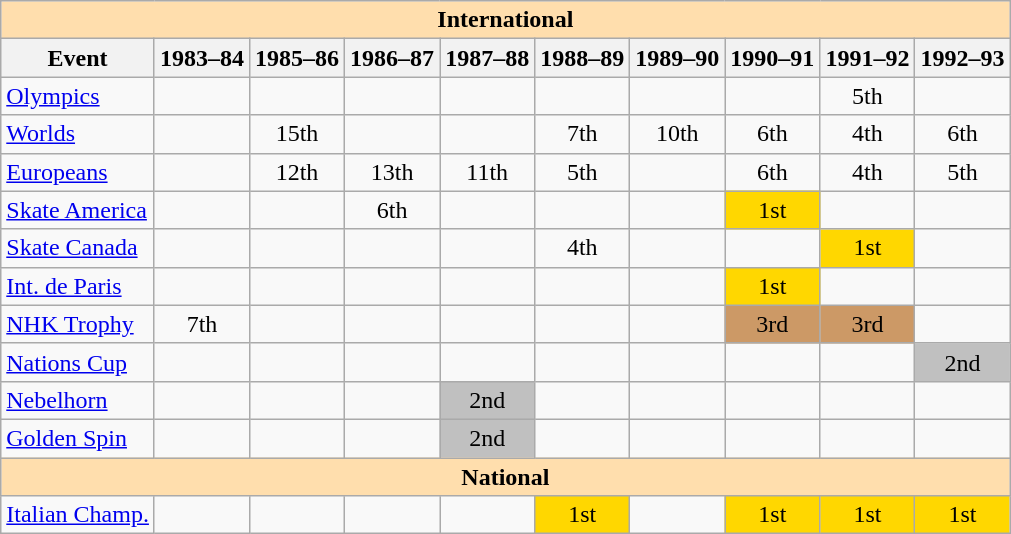<table class="wikitable" style="text-align:center">
<tr>
<th colspan="10" style="background-color: #ffdead; " align="center"><strong>International</strong></th>
</tr>
<tr>
<th>Event</th>
<th>1983–84</th>
<th>1985–86</th>
<th>1986–87</th>
<th>1987–88</th>
<th>1988–89</th>
<th>1989–90</th>
<th>1990–91</th>
<th>1991–92</th>
<th>1992–93</th>
</tr>
<tr>
<td align=left><a href='#'>Olympics</a></td>
<td></td>
<td></td>
<td></td>
<td></td>
<td></td>
<td></td>
<td></td>
<td>5th</td>
<td></td>
</tr>
<tr>
<td align=left><a href='#'>Worlds</a></td>
<td></td>
<td>15th</td>
<td></td>
<td></td>
<td>7th</td>
<td>10th</td>
<td>6th</td>
<td>4th</td>
<td>6th</td>
</tr>
<tr>
<td align=left><a href='#'>Europeans</a></td>
<td></td>
<td>12th</td>
<td>13th</td>
<td>11th</td>
<td>5th</td>
<td></td>
<td>6th</td>
<td>4th</td>
<td>5th</td>
</tr>
<tr>
<td align=left><a href='#'>Skate America</a></td>
<td></td>
<td></td>
<td>6th</td>
<td></td>
<td></td>
<td></td>
<td bgcolor=gold>1st</td>
<td></td>
<td></td>
</tr>
<tr>
<td align=left><a href='#'>Skate Canada</a></td>
<td></td>
<td></td>
<td></td>
<td></td>
<td>4th</td>
<td></td>
<td></td>
<td bgcolor=gold>1st</td>
<td></td>
</tr>
<tr>
<td align=left><a href='#'>Int. de Paris</a></td>
<td></td>
<td></td>
<td></td>
<td></td>
<td></td>
<td></td>
<td bgcolor=gold>1st</td>
<td></td>
<td></td>
</tr>
<tr>
<td align=left><a href='#'>NHK Trophy</a></td>
<td>7th</td>
<td></td>
<td></td>
<td></td>
<td></td>
<td></td>
<td bgcolor=cc9966>3rd</td>
<td bgcolor=cc9966>3rd</td>
<td></td>
</tr>
<tr>
<td align=left><a href='#'>Nations Cup</a></td>
<td></td>
<td></td>
<td></td>
<td></td>
<td></td>
<td></td>
<td></td>
<td></td>
<td bgcolor=silver>2nd</td>
</tr>
<tr>
<td align=left><a href='#'>Nebelhorn</a></td>
<td></td>
<td></td>
<td></td>
<td bgcolor=silver>2nd</td>
<td></td>
<td></td>
<td></td>
<td></td>
<td></td>
</tr>
<tr>
<td align=left><a href='#'>Golden Spin</a></td>
<td></td>
<td></td>
<td></td>
<td bgcolor=silver>2nd</td>
<td></td>
<td></td>
<td></td>
<td></td>
<td></td>
</tr>
<tr>
<th colspan="10" style="background-color: #ffdead; " align="center"><strong>National</strong></th>
</tr>
<tr>
<td align=left><a href='#'>Italian Champ.</a></td>
<td></td>
<td></td>
<td></td>
<td></td>
<td bgcolor=gold>1st</td>
<td></td>
<td bgcolor=gold>1st</td>
<td bgcolor=gold>1st</td>
<td bgcolor=gold>1st</td>
</tr>
</table>
